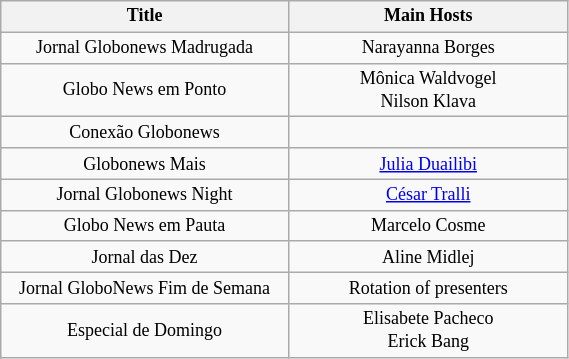<table class="wikitable sortable" style="width:30%; font-size:75%;">
<tr>
<th style="width:5%;">Title</th>
<th style="width:5%;">Main Hosts</th>
</tr>
<tr align=center>
<td>Jornal Globonews Madrugada</td>
<td>Narayanna Borges </td>
</tr>
<tr align=center>
<td>Globo News em Ponto</td>
<td>Mônica Waldvogel <br> Nilson Klava</td>
</tr>
<tr align=center>
<td>Conexão Globonews</td>
<td></td>
</tr>
<tr align=center>
<td>Globonews Mais</td>
<td><a href='#'>Julia Duailibi</a></td>
</tr>
<tr align=center>
<td>Jornal Globonews Night</td>
<td><a href='#'>César Tralli</a></td>
</tr>
<tr align=center>
<td>Globo News em Pauta</td>
<td>Marcelo Cosme</td>
</tr>
<tr align=center>
<td>Jornal das Dez</td>
<td>Aline Midlej</td>
</tr>
<tr align=center>
<td>Jornal GloboNews Fim de Semana</td>
<td>Rotation of presenters</td>
</tr>
<tr align=center>
<td>Especial de Domingo</td>
<td>Elisabete Pacheco <br> Erick Bang</td>
</tr>
</table>
